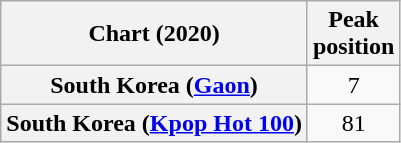<table class="wikitable plainrowheaders" style="text-align:center">
<tr>
<th>Chart (2020)</th>
<th>Peak<br>position</th>
</tr>
<tr>
<th scope="row">South Korea (<a href='#'>Gaon</a>)</th>
<td>7</td>
</tr>
<tr>
<th scope="row">South Korea (<a href='#'>Kpop Hot 100</a>)</th>
<td>81</td>
</tr>
</table>
